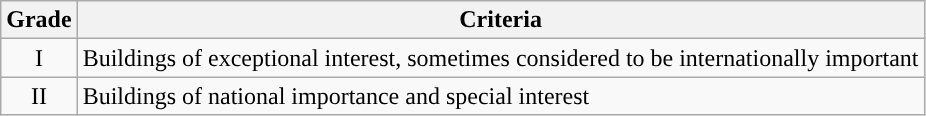<table class="wikitable">
<tr>
<th>Grade</th>
<th>Criteria</th>
</tr>
<tr>
<td align="center" >I</td>
<td>Buildings of exceptional interest, sometimes considered to be internationally important</td>
</tr>
<tr>
<td align="center" >II</td>
<td>Buildings of national importance and special interest</td>
</tr>
</table>
